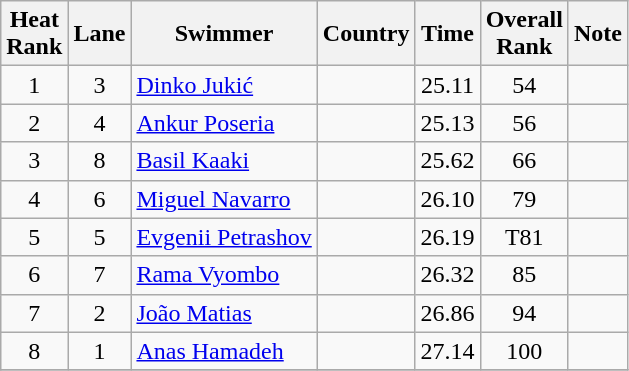<table class="wikitable" style="text-align:center">
<tr>
<th>Heat <br>Rank</th>
<th>Lane</th>
<th>Swimmer</th>
<th>Country</th>
<th>Time</th>
<th>Overall<br>Rank</th>
<th>Note</th>
</tr>
<tr>
<td>1</td>
<td>3</td>
<td align=left><a href='#'>Dinko Jukić</a></td>
<td align=left></td>
<td>25.11</td>
<td>54</td>
<td></td>
</tr>
<tr>
<td>2</td>
<td>4</td>
<td align=left><a href='#'>Ankur Poseria</a></td>
<td align=left></td>
<td>25.13</td>
<td>56</td>
<td></td>
</tr>
<tr>
<td>3</td>
<td>8</td>
<td align=left><a href='#'>Basil Kaaki</a></td>
<td align=left></td>
<td>25.62</td>
<td>66</td>
<td></td>
</tr>
<tr>
<td>4</td>
<td>6</td>
<td align=left><a href='#'>Miguel Navarro</a></td>
<td align=left></td>
<td>26.10</td>
<td>79</td>
<td></td>
</tr>
<tr>
<td>5</td>
<td>5</td>
<td align=left><a href='#'>Evgenii Petrashov</a></td>
<td align=left></td>
<td>26.19</td>
<td>T81</td>
<td></td>
</tr>
<tr>
<td>6</td>
<td>7</td>
<td align=left><a href='#'>Rama Vyombo</a></td>
<td align=left></td>
<td>26.32</td>
<td>85</td>
<td></td>
</tr>
<tr>
<td>7</td>
<td>2</td>
<td align=left><a href='#'>João Matias</a></td>
<td align=left></td>
<td>26.86</td>
<td>94</td>
<td></td>
</tr>
<tr>
<td>8</td>
<td>1</td>
<td align=left><a href='#'>Anas Hamadeh</a></td>
<td align=left></td>
<td>27.14</td>
<td>100</td>
<td></td>
</tr>
<tr>
</tr>
</table>
